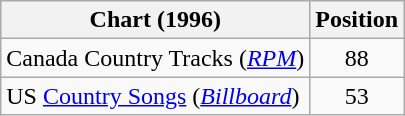<table class="wikitable sortable">
<tr>
<th scope="col">Chart (1996)</th>
<th scope="col">Position</th>
</tr>
<tr>
<td>Canada Country Tracks (<em><a href='#'>RPM</a></em>)</td>
<td align="center">88</td>
</tr>
<tr>
<td>US <a href='#'>Country Songs</a> (<em><a href='#'>Billboard</a></em>)</td>
<td align="center">53</td>
</tr>
</table>
